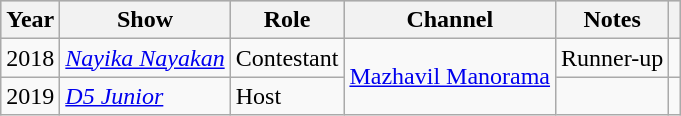<table class="wikitable sortable">
<tr style="background:#ccc; text-align:center;">
<th>Year</th>
<th>Show</th>
<th>Role</th>
<th>Channel</th>
<th>Notes</th>
<th></th>
</tr>
<tr>
<td>2018</td>
<td><em><a href='#'>Nayika Nayakan</a></em></td>
<td>Contestant</td>
<td rowspan=2><a href='#'>Mazhavil Manorama</a></td>
<td>Runner-up</td>
<td></td>
</tr>
<tr>
<td>2019</td>
<td><em><a href='#'>D5 Junior</a></em></td>
<td>Host</td>
<td></td>
<td></td>
</tr>
</table>
